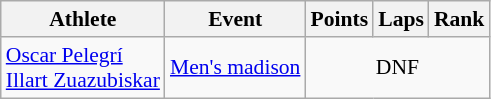<table class=wikitable style=font-size:90%;text-align:center>
<tr>
<th>Athlete</th>
<th>Event</th>
<th>Points</th>
<th>Laps</th>
<th>Rank</th>
</tr>
<tr>
<td align=left><a href='#'>Oscar Pelegrí</a><br><a href='#'>Illart Zuazubiskar</a></td>
<td align=left><a href='#'>Men's madison</a></td>
<td colspan=3>DNF</td>
</tr>
</table>
